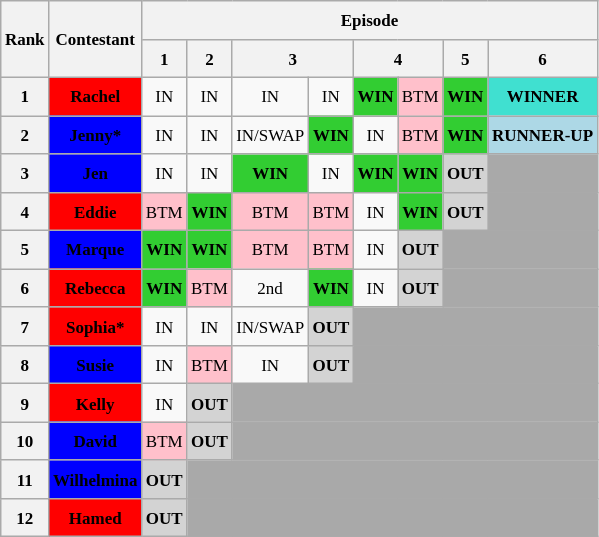<table class="wikitable" style="text-align: center; font-size: 8.5pt; line-height:20px;">
<tr>
<th rowspan=2>Rank</th>
<th rowspan=2>Contestant</th>
<th colspan=8>Episode</th>
</tr>
<tr>
<th>1</th>
<th>2</th>
<th colspan=2>3</th>
<th colspan=2>4</th>
<th>5</th>
<th>6</th>
</tr>
<tr>
<th>1</th>
<td style="background:red"><span><strong>Rachel</strong></span></td>
<td>IN</td>
<td>IN</td>
<td>IN</td>
<td>IN</td>
<td style="background:limegreen;"><strong>WIN</strong></td>
<td style="background:pink;">BTM</td>
<td style="background:limegreen;"><strong>WIN</strong></td>
<td style="background:turquoise;"><strong>WINNER</strong></td>
</tr>
<tr>
<th>2</th>
<td style="background:blue"><span><strong>Jenny*</strong></span></td>
<td>IN</td>
<td>IN</td>
<td>IN/SWAP</td>
<td style="background:limegreen;"><strong>WIN</strong></td>
<td>IN</td>
<td style="background:pink;">BTM</td>
<td style="background:limegreen;"><strong>WIN</strong></td>
<td style="background:lightblue;"><strong>RUNNER-UP</strong></td>
</tr>
<tr>
<th>3</th>
<td style="background:blue"><span><strong>Jen</strong></span></td>
<td>IN</td>
<td>IN</td>
<td style="background:limegreen;"><strong>WIN</strong></td>
<td>IN</td>
<td style="background:limegreen;"><strong>WIN</strong></td>
<td style="background:limegreen;"><strong>WIN</strong></td>
<td style="background:lightgrey;"><strong>OUT</strong></td>
<td style="background:darkgrey;"></td>
</tr>
<tr>
<th>4</th>
<td style="background:red"><span><strong>Eddie</strong></span></td>
<td style="background:pink;">BTM</td>
<td style="background:limegreen;"><strong>WIN</strong></td>
<td style="background:pink;">BTM</td>
<td style="background:pink;">BTM</td>
<td>IN</td>
<td style="background:limegreen;"><strong>WIN</strong></td>
<td style="background:lightgrey;"><strong>OUT</strong></td>
<td style="background:darkgrey;"></td>
</tr>
<tr>
<th>5</th>
<td style="background:blue"><span><strong>Marque</strong></span></td>
<td style="background:limegreen;"><strong>WIN</strong></td>
<td style="background:limegreen;"><strong>WIN</strong></td>
<td style="background:pink;">BTM</td>
<td style="background:pink;">BTM</td>
<td>IN</td>
<td style="background:lightgrey;"><strong>OUT</strong></td>
<td colspan="2" style="background:darkgrey;"></td>
</tr>
<tr>
<th>6</th>
<td style="background:red"><span><strong>Rebecca</strong></span></td>
<td style="background:limegreen;"><strong>WIN</strong></td>
<td style="background:pink;">BTM</td>
<td>2nd</td>
<td style="background:limegreen;"><strong>WIN</strong></td>
<td>IN</td>
<td style="background:lightgrey;"><strong>OUT</strong></td>
<td colspan="2" style="background:darkgrey;"></td>
</tr>
<tr>
<th>7</th>
<td style="background:red"><span><strong>Sophia*</strong></span></td>
<td>IN</td>
<td>IN</td>
<td>IN/SWAP</td>
<td style="background:lightgrey;"><strong>OUT</strong></td>
<td colspan="4" style="background:darkgrey;"></td>
</tr>
<tr>
<th>8</th>
<td style="background:blue"><span><strong>Susie</strong></span></td>
<td>IN</td>
<td style="background:pink;">BTM</td>
<td>IN</td>
<td style="background:lightgrey;"><strong>OUT</strong></td>
<td colspan="4" style="background:darkgrey;"></td>
</tr>
<tr>
<th>9</th>
<td style="background:red"><span><strong>Kelly</strong></span></td>
<td>IN</td>
<td style="background:lightgrey;"><strong>OUT</strong></td>
<td colspan="6" style="background:darkgrey;"></td>
</tr>
<tr>
<th>10</th>
<td style="background:blue"><span><strong>David</strong></span></td>
<td style="background:pink;">BTM</td>
<td style="background:lightgrey;"><strong>OUT</strong></td>
<td colspan="6" style="background:darkgrey;"></td>
</tr>
<tr>
<th>11</th>
<td style="background:blue"><span><strong>Wilhelmina</strong></span></td>
<td style="background:lightgrey;"><strong>OUT</strong></td>
<td colspan="7" style="background:darkgrey;"></td>
</tr>
<tr>
<th>12</th>
<td style="background:red"><span><strong>Hamed</strong></span></td>
<td style="background:lightgrey;"><strong>OUT</strong></td>
<td colspan="7" style="background:darkgrey;"></td>
</tr>
</table>
